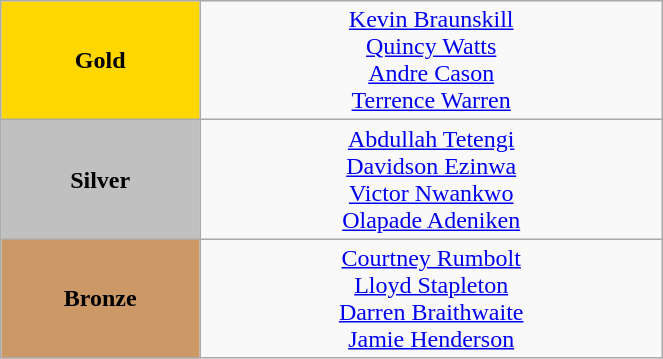<table class="wikitable" style="text-align:center; " width="35%">
<tr>
<td bgcolor="gold"><strong>Gold</strong></td>
<td><a href='#'>Kevin Braunskill</a><br><a href='#'>Quincy Watts</a><br><a href='#'>Andre Cason</a><br><a href='#'>Terrence Warren</a><br>  <small><em></em></small></td>
</tr>
<tr>
<td bgcolor="silver"><strong>Silver</strong></td>
<td><a href='#'>Abdullah Tetengi</a><br><a href='#'>Davidson Ezinwa</a><br><a href='#'>Victor Nwankwo</a><br><a href='#'>Olapade Adeniken</a><br>  <small><em></em></small></td>
</tr>
<tr>
<td bgcolor="CC9966"><strong>Bronze</strong></td>
<td><a href='#'>Courtney Rumbolt</a><br><a href='#'>Lloyd Stapleton</a><br><a href='#'>Darren Braithwaite</a><br><a href='#'>Jamie Henderson</a><br>  <small><em></em></small></td>
</tr>
</table>
